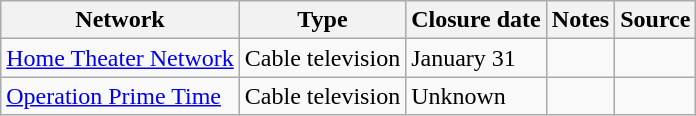<table class="wikitable sortable">
<tr>
<th>Network</th>
<th>Type</th>
<th>Closure date</th>
<th>Notes</th>
<th>Source</th>
</tr>
<tr>
<td><a href='#'>Home Theater Network</a></td>
<td>Cable television</td>
<td>January 31</td>
<td></td>
<td></td>
</tr>
<tr>
<td><a href='#'>Operation Prime Time</a></td>
<td>Cable television</td>
<td>Unknown</td>
<td></td>
<td></td>
</tr>
</table>
